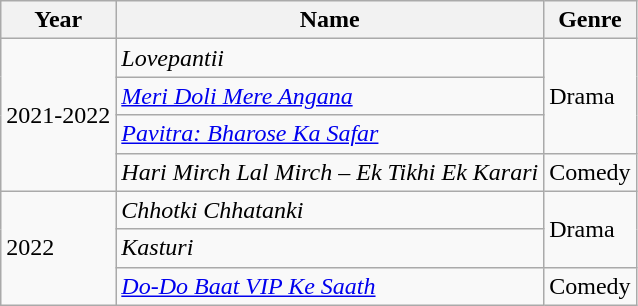<table class="wikitable">
<tr>
<th>Year</th>
<th>Name</th>
<th>Genre</th>
</tr>
<tr>
<td rowspan="4">2021-2022</td>
<td><em>Lovepantii</em></td>
<td rowspan="3">Drama</td>
</tr>
<tr>
<td><em><a href='#'>Meri Doli Mere Angana</a></em></td>
</tr>
<tr>
<td><em><a href='#'>Pavitra: Bharose Ka Safar</a></em></td>
</tr>
<tr>
<td><em>Hari Mirch Lal Mirch – Ek Tikhi Ek Karari</em></td>
<td>Comedy</td>
</tr>
<tr>
<td rowspan="3">2022</td>
<td><em>Chhotki Chhatanki</em></td>
<td rowspan="2">Drama</td>
</tr>
<tr>
<td><em>Kasturi</em></td>
</tr>
<tr>
<td><em><a href='#'>Do-Do Baat VIP Ke Saath</a></em></td>
<td>Comedy</td>
</tr>
</table>
